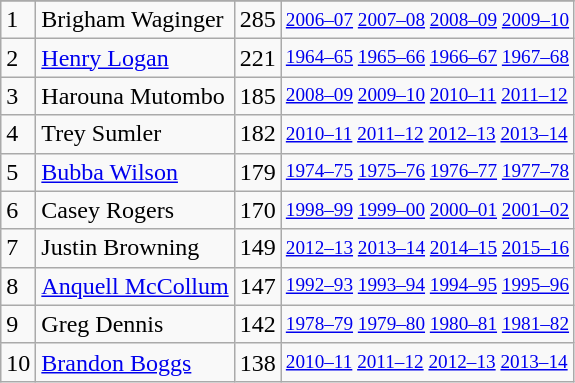<table class="wikitable">
<tr>
</tr>
<tr>
<td>1</td>
<td>Brigham Waginger</td>
<td>285</td>
<td style="font-size:80%;"><a href='#'>2006–07</a> <a href='#'>2007–08</a> <a href='#'>2008–09</a> <a href='#'>2009–10</a></td>
</tr>
<tr>
<td>2</td>
<td><a href='#'>Henry Logan</a></td>
<td>221</td>
<td style="font-size:80%;"><a href='#'>1964–65</a> <a href='#'>1965–66</a> <a href='#'>1966–67</a> <a href='#'>1967–68</a></td>
</tr>
<tr>
<td>3</td>
<td>Harouna Mutombo</td>
<td>185</td>
<td style="font-size:80%;"><a href='#'>2008–09</a> <a href='#'>2009–10</a> <a href='#'>2010–11</a> <a href='#'>2011–12</a></td>
</tr>
<tr>
<td>4</td>
<td>Trey Sumler</td>
<td>182</td>
<td style="font-size:80%;"><a href='#'>2010–11</a> <a href='#'>2011–12</a> <a href='#'>2012–13</a> <a href='#'>2013–14</a></td>
</tr>
<tr>
<td>5</td>
<td><a href='#'>Bubba Wilson</a></td>
<td>179</td>
<td style="font-size:80%;"><a href='#'>1974–75</a> <a href='#'>1975–76</a> <a href='#'>1976–77</a> <a href='#'>1977–78</a></td>
</tr>
<tr>
<td>6</td>
<td>Casey Rogers</td>
<td>170</td>
<td style="font-size:80%;"><a href='#'>1998–99</a> <a href='#'>1999–00</a> <a href='#'>2000–01</a> <a href='#'>2001–02</a></td>
</tr>
<tr>
<td>7</td>
<td>Justin Browning</td>
<td>149</td>
<td style="font-size:80%;"><a href='#'>2012–13</a> <a href='#'>2013–14</a> <a href='#'>2014–15</a> <a href='#'>2015–16</a></td>
</tr>
<tr>
<td>8</td>
<td><a href='#'>Anquell McCollum</a></td>
<td>147</td>
<td style="font-size:80%;"><a href='#'>1992–93</a> <a href='#'>1993–94</a> <a href='#'>1994–95</a> <a href='#'>1995–96</a></td>
</tr>
<tr>
<td>9</td>
<td>Greg Dennis</td>
<td>142</td>
<td style="font-size:80%;"><a href='#'>1978–79</a> <a href='#'>1979–80</a> <a href='#'>1980–81</a> <a href='#'>1981–82</a></td>
</tr>
<tr>
<td>10</td>
<td><a href='#'>Brandon Boggs</a></td>
<td>138</td>
<td style="font-size:80%;"><a href='#'>2010–11</a> <a href='#'>2011–12</a> <a href='#'>2012–13</a> <a href='#'>2013–14</a></td>
</tr>
</table>
